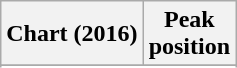<table class="wikitable sortable plainrowheaders" style="text-align:center">
<tr>
<th scope="col">Chart (2016)</th>
<th scope="col">Peak<br> position</th>
</tr>
<tr>
</tr>
<tr>
</tr>
<tr>
</tr>
</table>
